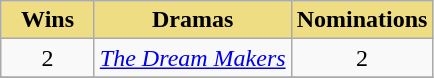<table class="wikitable" style="text-align:center;">
<tr>
<th style="background-color:#EEDD82; scope="col" width="55">Wins</th>
<th style="background-color:#EEDD82; scope="col">Dramas</th>
<th style="background-color:#EEDD82; scope="col" width="55">Nominations</th>
</tr>
<tr>
<td style="text-align:center">2</td>
<td><em><a href='#'>The Dream Makers</a></em></td>
<td>2</td>
</tr>
<tr>
</tr>
</table>
